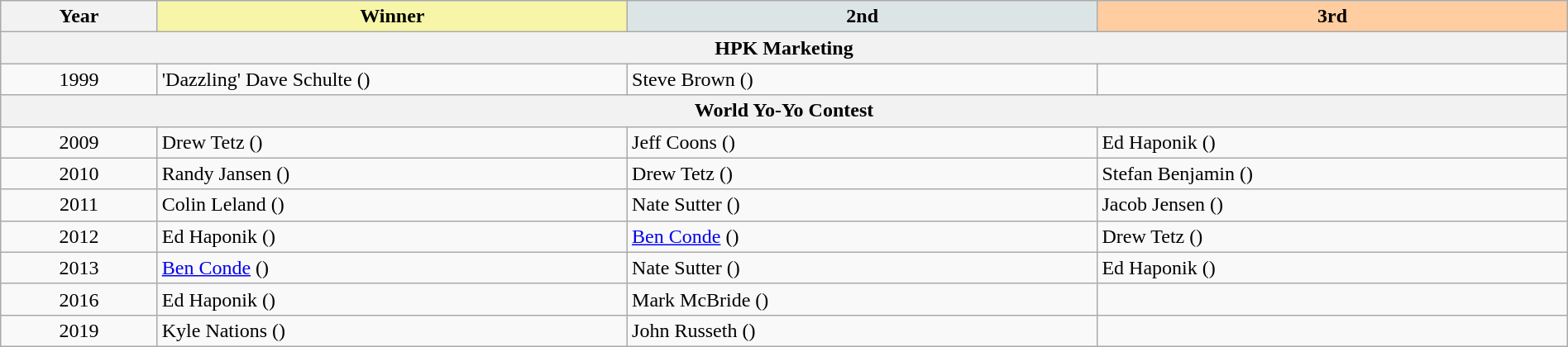<table class="wikitable" width=100%>
<tr>
<th width=10%>Year</th>
<th style="background-color: #F7F6A8;" width=30%>Winner</th>
<th style="background-color: #DCE5E5;" width=30%>2nd</th>
<th style="background-color: #FFCDA0;" width=30%>3rd</th>
</tr>
<tr>
<th colspan="4">HPK Marketing</th>
</tr>
<tr>
<td align=center>1999</td>
<td>'Dazzling' Dave Schulte ()</td>
<td>Steve Brown ()</td>
<td></td>
</tr>
<tr>
<th colspan="4">World Yo-Yo Contest</th>
</tr>
<tr>
<td align=center>2009</td>
<td>Drew Tetz ()</td>
<td>Jeff Coons ()</td>
<td>Ed Haponik ()</td>
</tr>
<tr>
<td align=center>2010</td>
<td>Randy Jansen ()</td>
<td>Drew Tetz ()</td>
<td>Stefan Benjamin ()</td>
</tr>
<tr>
<td align=center>2011</td>
<td>Colin Leland ()</td>
<td>Nate Sutter ()</td>
<td>Jacob Jensen ()</td>
</tr>
<tr>
<td align=center>2012</td>
<td>Ed Haponik ()</td>
<td><a href='#'>Ben Conde</a> ()</td>
<td>Drew Tetz ()</td>
</tr>
<tr>
<td align=center>2013</td>
<td><a href='#'>Ben Conde</a> ()</td>
<td>Nate Sutter ()</td>
<td>Ed Haponik ()</td>
</tr>
<tr>
<td align=center>2016</td>
<td>Ed Haponik ()</td>
<td>Mark McBride ()</td>
<td></td>
</tr>
<tr>
<td align=center>2019</td>
<td>Kyle Nations ()</td>
<td>John Russeth ()</td>
<td></td>
</tr>
</table>
